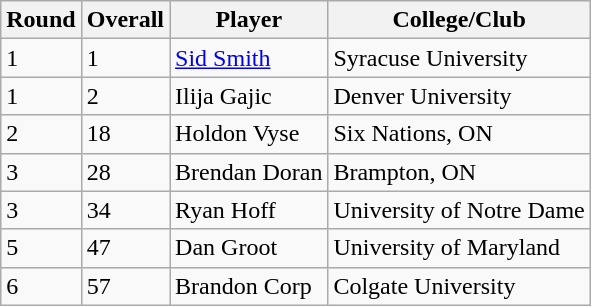<table class="wikitable">
<tr>
<th>Round</th>
<th>Overall</th>
<th>Player</th>
<th>College/Club</th>
</tr>
<tr>
<td>1</td>
<td>1</td>
<td><a href='#'>Sid Smith</a></td>
<td>Syracuse University</td>
</tr>
<tr>
<td>1</td>
<td>2</td>
<td>Ilija Gajic</td>
<td>Denver University</td>
</tr>
<tr>
<td>2</td>
<td>18</td>
<td>Holdon Vyse</td>
<td>Six Nations, ON</td>
</tr>
<tr>
<td>3</td>
<td>28</td>
<td>Brendan Doran</td>
<td>Brampton, ON</td>
</tr>
<tr>
<td>3</td>
<td>34</td>
<td>Ryan Hoff</td>
<td>University of Notre Dame</td>
</tr>
<tr>
<td>5</td>
<td>47</td>
<td>Dan Groot</td>
<td>University of Maryland</td>
</tr>
<tr>
<td>6</td>
<td>57</td>
<td>Brandon Corp</td>
<td>Colgate University</td>
</tr>
</table>
